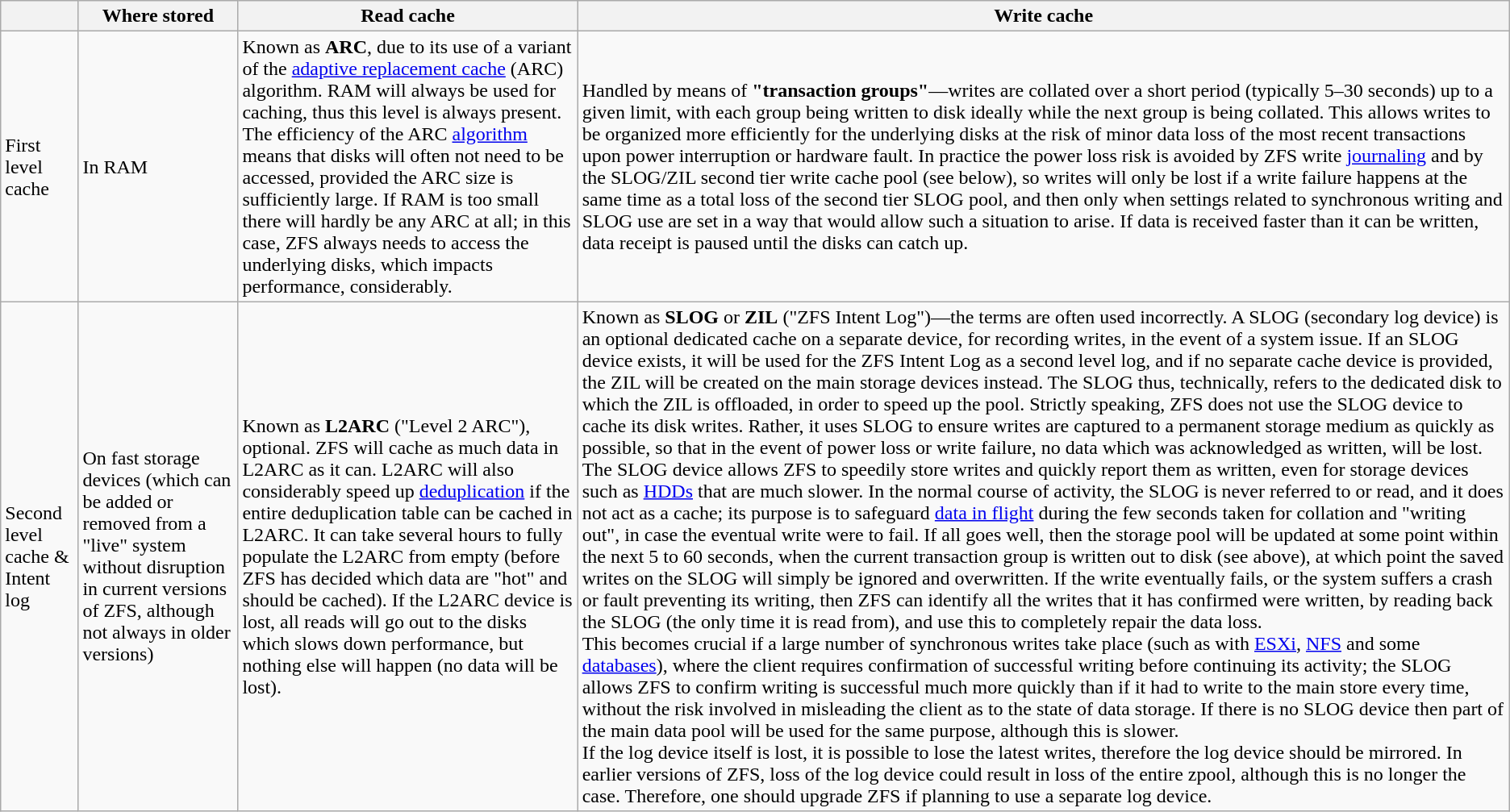<table class=wikitable>
<tr>
<th> </th>
<th>Where stored</th>
<th>Read cache</th>
<th>Write cache</th>
</tr>
<tr>
<td>First level cache</td>
<td>In RAM</td>
<td>Known as <strong>ARC</strong>, due to its use of a variant of the <a href='#'>adaptive replacement cache</a> (ARC) algorithm. RAM will always be used for caching, thus this level is always present. The efficiency of the ARC <a href='#'>algorithm</a> means that disks will often not need to be accessed, provided the ARC size is sufficiently large. If RAM is too small there will hardly be any ARC at all; in this case, ZFS always needs to access the underlying disks, which impacts performance, considerably.</td>
<td>Handled by means of <strong>"transaction groups"</strong>—writes are collated over a short period (typically 5–30 seconds) up to a given limit, with each group being written to disk ideally while the next group is being collated. This allows writes to be organized more efficiently for the underlying disks at the risk of minor data loss of the most recent transactions upon power interruption or hardware fault. In practice the power loss risk is avoided by ZFS write <a href='#'>journaling</a> and by the SLOG/ZIL second tier write cache pool (see below), so writes will only be lost if a write failure happens at the same time as a total loss of the second tier SLOG pool, and then only when settings related to synchronous writing and SLOG use are set in a way that would allow such a situation to arise. If data is received faster than it can be written, data receipt is paused until the disks can catch up.</td>
</tr>
<tr>
<td>Second level cache & Intent log</td>
<td>On fast storage devices (which can be added or removed from a "live" system without disruption in current versions of ZFS, although not always in older versions)</td>
<td>Known as <strong>L2ARC</strong> ("Level 2 ARC"), optional. ZFS will cache as much data in L2ARC as it can. L2ARC will also considerably speed up <a href='#'>deduplication</a> if the entire deduplication table can be cached in L2ARC. It can take several hours to fully populate the L2ARC from empty (before ZFS has decided which data are "hot" and should be cached). If the L2ARC device is lost, all reads will go out to the disks which slows down performance, but nothing else will happen (no data will be lost).</td>
<td>Known as <strong>SLOG</strong> or <strong>ZIL</strong> ("ZFS Intent Log")—the terms are often used incorrectly. A SLOG (secondary log device) is an optional dedicated cache on a separate device, for recording writes, in the event of a system issue. If an SLOG device exists, it will be used for the ZFS Intent Log as a second level log, and if no separate cache device is provided, the ZIL will be created on the main storage devices instead. The SLOG thus, technically, refers to the dedicated disk to which the ZIL is offloaded, in order to speed up the pool. Strictly speaking, ZFS does not use the SLOG device to cache its disk writes. Rather, it uses SLOG to ensure writes are captured to a permanent storage medium as quickly as possible, so that in the event of power loss or write failure, no data which was acknowledged as written, will be lost. The SLOG device allows ZFS to speedily store writes and quickly report them as written, even for storage devices such as <a href='#'>HDDs</a> that are much slower. In the normal course of activity, the SLOG is never referred to or read, and it does not act as a cache; its purpose is to safeguard <a href='#'>data in flight</a> during the few seconds taken for collation and "writing out", in case the eventual write were to fail. If all goes well, then the storage pool will be updated at some point within the next 5 to 60 seconds, when the current transaction group is written out to disk (see above), at which point the saved writes on the SLOG will simply be ignored and overwritten. If the write eventually fails, or the system suffers a crash or fault preventing its writing, then ZFS can identify all the writes that it has confirmed were written, by reading back the SLOG (the only time it is read from), and use this to completely repair the data loss.<br>This becomes crucial if a large number of synchronous writes take place (such as with <a href='#'>ESXi</a>, <a href='#'>NFS</a> and some <a href='#'>databases</a>), where the client requires confirmation of successful writing before continuing its activity; the SLOG allows ZFS to confirm writing is successful much more quickly than if it had to write to the main store every time, without the risk involved in misleading the client as to the state of data storage. If there is no SLOG device then part of the main data pool will be used for the same purpose, although this is slower.<br>If the log device itself is lost, it is possible to lose the latest writes, therefore the log device should be mirrored. In earlier versions of ZFS, loss of the log device could result in loss of the entire zpool, although this is no longer the case. Therefore, one should upgrade ZFS if planning to use a separate log device.</td>
</tr>
</table>
